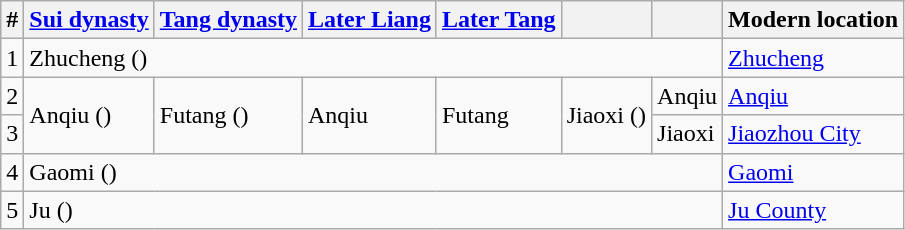<table class="wikitable">
<tr>
<th>#</th>
<th><a href='#'>Sui dynasty</a></th>
<th><a href='#'>Tang dynasty</a></th>
<th><a href='#'>Later Liang</a></th>
<th><a href='#'>Later Tang</a></th>
<th></th>
<th></th>
<th>Modern location</th>
</tr>
<tr>
<td>1</td>
<td colspan=6>Zhucheng ()</td>
<td><a href='#'>Zhucheng</a></td>
</tr>
<tr>
<td>2</td>
<td rowspan=2>Anqiu ()</td>
<td rowspan=2>Futang ()</td>
<td rowspan=2>Anqiu</td>
<td rowspan=2>Futang</td>
<td rowspan=2>Jiaoxi ()</td>
<td>Anqiu</td>
<td><a href='#'>Anqiu</a></td>
</tr>
<tr>
<td>3</td>
<td>Jiaoxi</td>
<td><a href='#'>Jiaozhou City</a></td>
</tr>
<tr>
<td>4</td>
<td colspan=6>Gaomi ()</td>
<td><a href='#'>Gaomi</a></td>
</tr>
<tr>
<td>5</td>
<td colspan=6>Ju ()</td>
<td><a href='#'>Ju County</a></td>
</tr>
</table>
